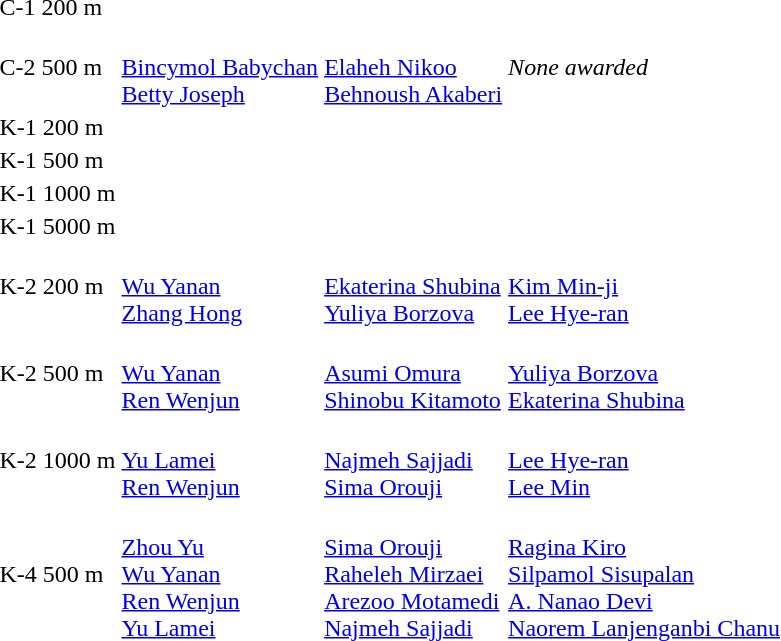<table>
<tr>
<td>C-1 200 m</td>
<td></td>
<td></td>
<td></td>
</tr>
<tr>
<td>C-2 500 m</td>
<td><br><a href='#'>Bincymol Babychan</a><br><a href='#'>Betty Joseph</a></td>
<td><br><a href='#'>Elaheh Nikoo</a><br><a href='#'>Behnoush Akaberi</a></td>
<td><em>None awarded</em></td>
</tr>
<tr>
<td>K-1 200 m</td>
<td></td>
<td></td>
<td></td>
</tr>
<tr>
<td>K-1 500 m</td>
<td></td>
<td></td>
<td></td>
</tr>
<tr>
<td>K-1 1000 m</td>
<td></td>
<td></td>
<td></td>
</tr>
<tr>
<td>K-1 5000 m</td>
<td></td>
<td></td>
<td></td>
</tr>
<tr>
<td>K-2 200 m</td>
<td><br><a href='#'>Wu Yanan</a><br><a href='#'>Zhang Hong</a></td>
<td><br><a href='#'>Ekaterina Shubina</a><br><a href='#'>Yuliya Borzova</a></td>
<td><br><a href='#'>Kim Min-ji</a><br><a href='#'>Lee Hye-ran</a></td>
</tr>
<tr>
<td>K-2 500 m</td>
<td><br><a href='#'>Wu Yanan</a><br><a href='#'>Ren Wenjun</a></td>
<td><br><a href='#'>Asumi Omura</a><br><a href='#'>Shinobu Kitamoto</a></td>
<td><br><a href='#'>Yuliya Borzova</a><br><a href='#'>Ekaterina Shubina</a></td>
</tr>
<tr>
<td>K-2 1000 m</td>
<td><br><a href='#'>Yu Lamei</a><br><a href='#'>Ren Wenjun</a></td>
<td><br><a href='#'>Najmeh Sajjadi</a><br><a href='#'>Sima Orouji</a></td>
<td><br><a href='#'>Lee Hye-ran</a><br><a href='#'>Lee Min</a></td>
</tr>
<tr>
<td>K-4 500 m</td>
<td><br><a href='#'>Zhou Yu</a><br><a href='#'>Wu Yanan</a><br><a href='#'>Ren Wenjun</a><br><a href='#'>Yu Lamei</a></td>
<td><br><a href='#'>Sima Orouji</a><br><a href='#'>Raheleh Mirzaei</a><br><a href='#'>Arezoo Motamedi</a><br><a href='#'>Najmeh Sajjadi</a></td>
<td><br><a href='#'>Ragina Kiro</a><br><a href='#'>Silpamol Sisupalan</a><br><a href='#'>A. Nanao Devi</a><br><a href='#'>Naorem Lanjenganbi Chanu</a></td>
</tr>
</table>
